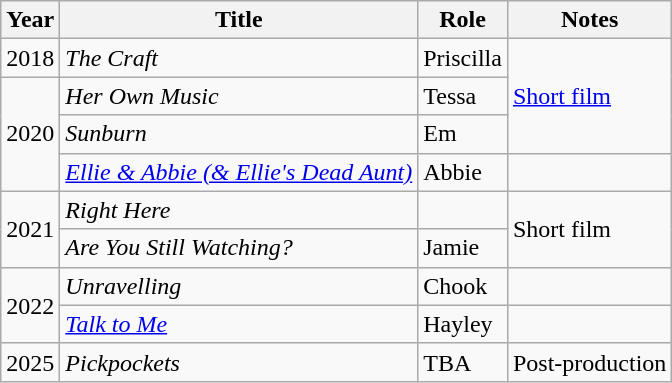<table class="wikitable plainrowheaders sortable">
<tr>
<th scope="col">Year</th>
<th scope="col">Title</th>
<th scope="col">Role</th>
<th scope="col" class="unsortable">Notes</th>
</tr>
<tr>
<td>2018</td>
<td><em>The Craft</em></td>
<td>Priscilla</td>
<td rowspan="3"><a href='#'>Short film</a></td>
</tr>
<tr>
<td rowspan="3">2020</td>
<td><em>Her Own Music</em></td>
<td>Tessa</td>
</tr>
<tr>
<td><em>Sunburn</em></td>
<td>Em</td>
</tr>
<tr>
<td><em><a href='#'>Ellie & Abbie (& Ellie's Dead Aunt)</a></em></td>
<td>Abbie</td>
<td></td>
</tr>
<tr>
<td rowspan="2">2021</td>
<td><em>Right Here</em></td>
<td></td>
<td rowspan="2">Short film</td>
</tr>
<tr>
<td><em>Are You Still Watching?</em></td>
<td>Jamie</td>
</tr>
<tr>
<td rowspan="2">2022</td>
<td><em>Unravelling</em></td>
<td>Chook</td>
<td></td>
</tr>
<tr>
<td><em><a href='#'>Talk to Me</a></em></td>
<td>Hayley</td>
<td></td>
</tr>
<tr>
<td>2025</td>
<td><em>Pickpockets</em></td>
<td>TBA</td>
<td>Post-production</td>
</tr>
</table>
